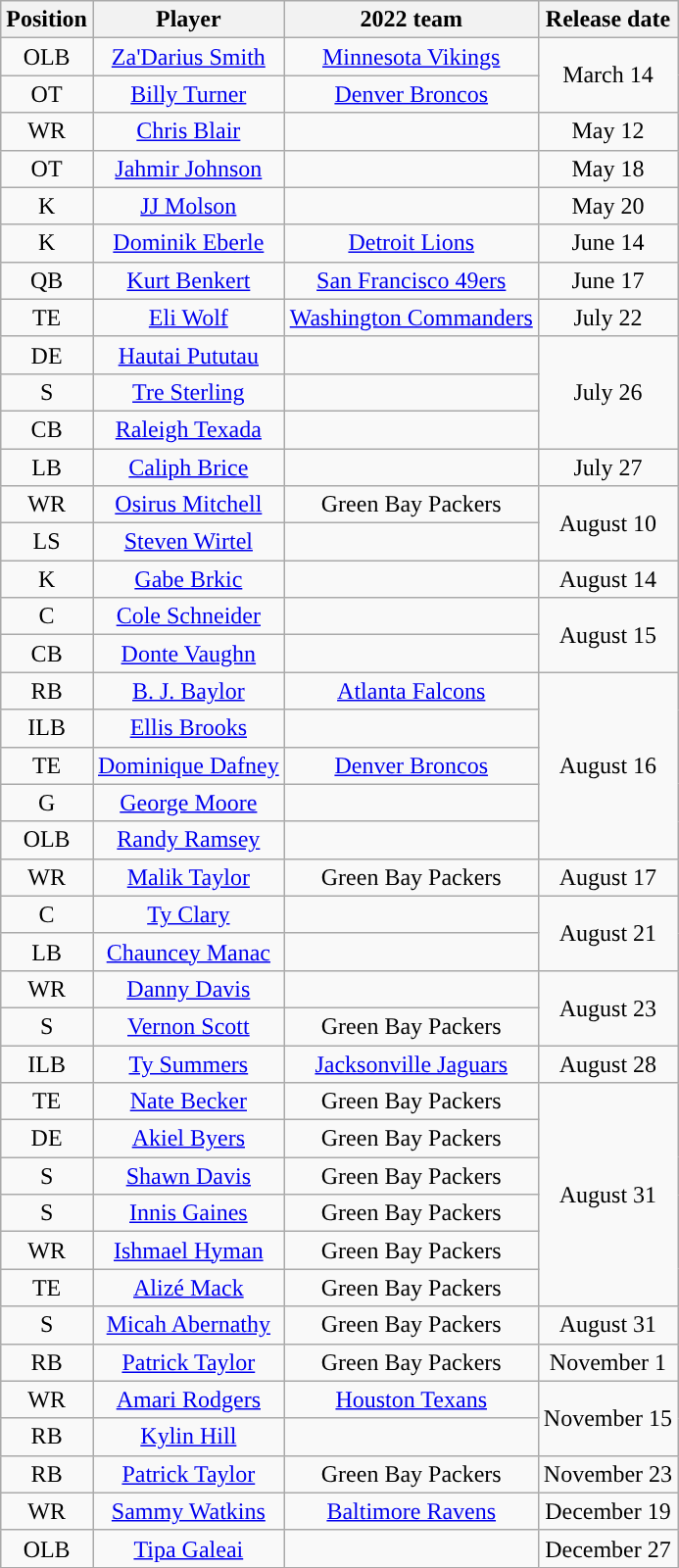<table class="wikitable" style="text-align:center">
<tr>
<th>Position</th>
<th>Player</th>
<th>2022 team</th>
<th>Release date</th>
</tr>
<tr>
<td>OLB</td>
<td><a href='#'>Za'Darius Smith</a></td>
<td><a href='#'>Minnesota Vikings</a></td>
<td rowspan="2">March 14</td>
</tr>
<tr>
<td>OT</td>
<td><a href='#'>Billy Turner</a></td>
<td><a href='#'>Denver Broncos</a></td>
</tr>
<tr>
<td>WR</td>
<td><a href='#'>Chris Blair</a></td>
<td></td>
<td>May 12</td>
</tr>
<tr>
<td>OT</td>
<td><a href='#'>Jahmir Johnson</a></td>
<td></td>
<td>May 18</td>
</tr>
<tr>
<td>K</td>
<td><a href='#'>JJ Molson</a></td>
<td></td>
<td>May 20</td>
</tr>
<tr>
<td>K</td>
<td><a href='#'>Dominik Eberle</a></td>
<td><a href='#'>Detroit Lions</a></td>
<td>June 14</td>
</tr>
<tr>
<td>QB</td>
<td><a href='#'>Kurt Benkert</a></td>
<td><a href='#'>San Francisco 49ers</a></td>
<td>June 17</td>
</tr>
<tr>
<td>TE</td>
<td><a href='#'>Eli Wolf</a></td>
<td><a href='#'>Washington Commanders</a></td>
<td>July 22</td>
</tr>
<tr>
<td>DE</td>
<td><a href='#'>Hautai Pututau</a></td>
<td></td>
<td rowspan="3">July 26</td>
</tr>
<tr>
<td>S</td>
<td><a href='#'>Tre Sterling</a></td>
<td></td>
</tr>
<tr>
<td>CB</td>
<td><a href='#'>Raleigh Texada</a></td>
<td></td>
</tr>
<tr>
<td>LB</td>
<td><a href='#'>Caliph Brice</a></td>
<td></td>
<td>July 27</td>
</tr>
<tr>
<td>WR</td>
<td><a href='#'>Osirus Mitchell</a></td>
<td>Green Bay Packers</td>
<td rowspan="2">August 10</td>
</tr>
<tr>
<td>LS</td>
<td><a href='#'>Steven Wirtel</a></td>
<td></td>
</tr>
<tr>
<td>K</td>
<td><a href='#'>Gabe Brkic</a></td>
<td></td>
<td>August 14</td>
</tr>
<tr>
<td>C</td>
<td><a href='#'>Cole Schneider</a></td>
<td></td>
<td rowspan="2">August 15</td>
</tr>
<tr>
<td>CB</td>
<td><a href='#'>Donte Vaughn</a></td>
<td></td>
</tr>
<tr>
<td>RB</td>
<td><a href='#'>B. J. Baylor</a></td>
<td><a href='#'>Atlanta Falcons</a></td>
<td rowspan="5">August 16</td>
</tr>
<tr>
<td>ILB</td>
<td><a href='#'>Ellis Brooks</a></td>
<td></td>
</tr>
<tr>
<td>TE</td>
<td><a href='#'>Dominique Dafney</a></td>
<td><a href='#'>Denver Broncos</a></td>
</tr>
<tr>
<td>G</td>
<td><a href='#'>George Moore</a></td>
<td></td>
</tr>
<tr>
<td>OLB</td>
<td><a href='#'>Randy Ramsey</a></td>
<td></td>
</tr>
<tr>
<td>WR</td>
<td><a href='#'>Malik Taylor</a></td>
<td>Green Bay Packers</td>
<td>August 17</td>
</tr>
<tr>
<td>C</td>
<td><a href='#'>Ty Clary</a></td>
<td></td>
<td rowspan="2">August 21</td>
</tr>
<tr>
<td>LB</td>
<td><a href='#'>Chauncey Manac</a></td>
<td></td>
</tr>
<tr>
<td>WR</td>
<td><a href='#'>Danny Davis</a></td>
<td></td>
<td rowspan="2">August 23</td>
</tr>
<tr>
<td>S</td>
<td><a href='#'>Vernon Scott</a></td>
<td>Green Bay Packers</td>
</tr>
<tr>
<td>ILB</td>
<td><a href='#'>Ty Summers</a></td>
<td><a href='#'>Jacksonville Jaguars</a></td>
<td>August 28</td>
</tr>
<tr>
<td>TE</td>
<td><a href='#'>Nate Becker</a></td>
<td>Green Bay Packers</td>
<td rowspan="6">August 31</td>
</tr>
<tr>
<td>DE</td>
<td><a href='#'>Akiel Byers</a></td>
<td>Green Bay Packers</td>
</tr>
<tr>
<td>S</td>
<td><a href='#'>Shawn Davis</a></td>
<td>Green Bay Packers</td>
</tr>
<tr>
<td>S</td>
<td><a href='#'>Innis Gaines</a></td>
<td>Green Bay Packers</td>
</tr>
<tr>
<td>WR</td>
<td><a href='#'>Ishmael Hyman</a></td>
<td>Green Bay Packers</td>
</tr>
<tr>
<td>TE</td>
<td><a href='#'>Alizé Mack</a></td>
<td>Green Bay Packers</td>
</tr>
<tr>
<td>S</td>
<td><a href='#'>Micah Abernathy</a></td>
<td>Green Bay Packers</td>
<td>August 31</td>
</tr>
<tr>
<td>RB</td>
<td><a href='#'>Patrick Taylor</a></td>
<td>Green Bay Packers</td>
<td>November 1</td>
</tr>
<tr>
<td>WR</td>
<td><a href='#'>Amari Rodgers</a></td>
<td><a href='#'>Houston Texans</a></td>
<td rowspan="2">November 15</td>
</tr>
<tr>
<td>RB</td>
<td><a href='#'>Kylin Hill</a></td>
<td></td>
</tr>
<tr>
<td>RB</td>
<td><a href='#'>Patrick Taylor</a></td>
<td>Green Bay Packers</td>
<td>November 23</td>
</tr>
<tr>
<td>WR</td>
<td><a href='#'>Sammy Watkins</a></td>
<td><a href='#'>Baltimore Ravens</a></td>
<td>December 19</td>
</tr>
<tr>
<td>OLB</td>
<td><a href='#'>Tipa Galeai</a></td>
<td></td>
<td>December 27</td>
</tr>
</table>
